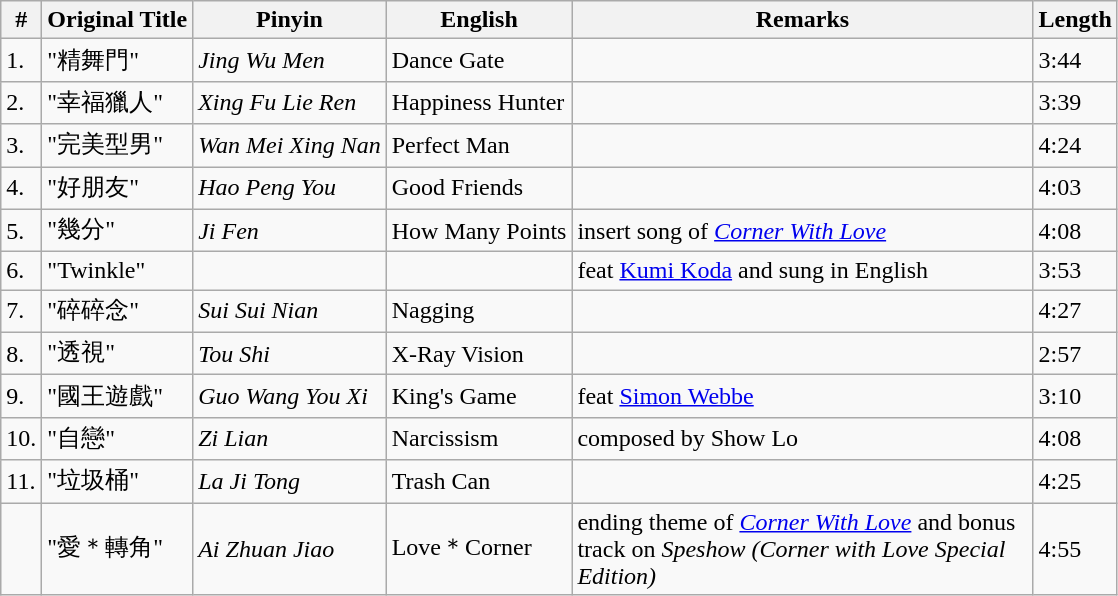<table class="wikitable">
<tr>
<th>#</th>
<th>Original Title</th>
<th>Pinyin</th>
<th>English</th>
<th width="300">Remarks</th>
<th>Length</th>
</tr>
<tr>
<td>1.</td>
<td>"精舞門"</td>
<td><em>Jing Wu Men</em></td>
<td>Dance Gate</td>
<td></td>
<td>3:44</td>
</tr>
<tr>
<td>2.</td>
<td>"幸福獵人"</td>
<td><em>Xing Fu Lie Ren</em></td>
<td>Happiness Hunter</td>
<td></td>
<td>3:39</td>
</tr>
<tr>
<td>3.</td>
<td>"完美型男"</td>
<td><em>Wan Mei Xing Nan</em></td>
<td>Perfect Man</td>
<td></td>
<td>4:24</td>
</tr>
<tr>
<td>4.</td>
<td>"好朋友"</td>
<td><em>Hao Peng You</em></td>
<td>Good Friends</td>
<td></td>
<td>4:03</td>
</tr>
<tr>
<td>5.</td>
<td>"幾分"</td>
<td><em>Ji Fen</em></td>
<td>How Many Points</td>
<td>insert song of <em><a href='#'>Corner With Love</a></em></td>
<td>4:08</td>
</tr>
<tr>
<td>6.</td>
<td>"Twinkle"</td>
<td></td>
<td></td>
<td>feat <a href='#'>Kumi Koda</a> and sung in English</td>
<td>3:53</td>
</tr>
<tr>
<td>7.</td>
<td>"碎碎念"</td>
<td><em>Sui Sui Nian</em></td>
<td>Nagging</td>
<td></td>
<td>4:27</td>
</tr>
<tr>
<td>8.</td>
<td>"透視"</td>
<td><em>Tou Shi</em></td>
<td>X-Ray Vision</td>
<td></td>
<td>2:57</td>
</tr>
<tr>
<td>9.</td>
<td>"國王遊戲"</td>
<td><em>Guo Wang You Xi</em></td>
<td>King's Game</td>
<td>feat <a href='#'>Simon Webbe</a></td>
<td>3:10</td>
</tr>
<tr>
<td>10.</td>
<td>"自戀"</td>
<td><em>Zi Lian</em></td>
<td>Narcissism</td>
<td>composed by Show Lo</td>
<td>4:08</td>
</tr>
<tr>
<td>11.</td>
<td>"垃圾桶"</td>
<td><em>La Ji Tong</em></td>
<td>Trash Can</td>
<td></td>
<td>4:25</td>
</tr>
<tr>
<td></td>
<td>"愛＊轉角"</td>
<td><em>Ai Zhuan Jiao</em></td>
<td>Love＊Corner</td>
<td>ending theme of <em><a href='#'>Corner With Love</a></em> and bonus track on <em>Speshow (Corner with Love Special Edition)</em></td>
<td>4:55</td>
</tr>
</table>
